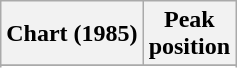<table class="wikitable sortable plainrowheaders" style="text-align:center">
<tr>
<th scope="col">Chart (1985)</th>
<th scope="col">Peak<br> position</th>
</tr>
<tr>
</tr>
<tr>
</tr>
</table>
